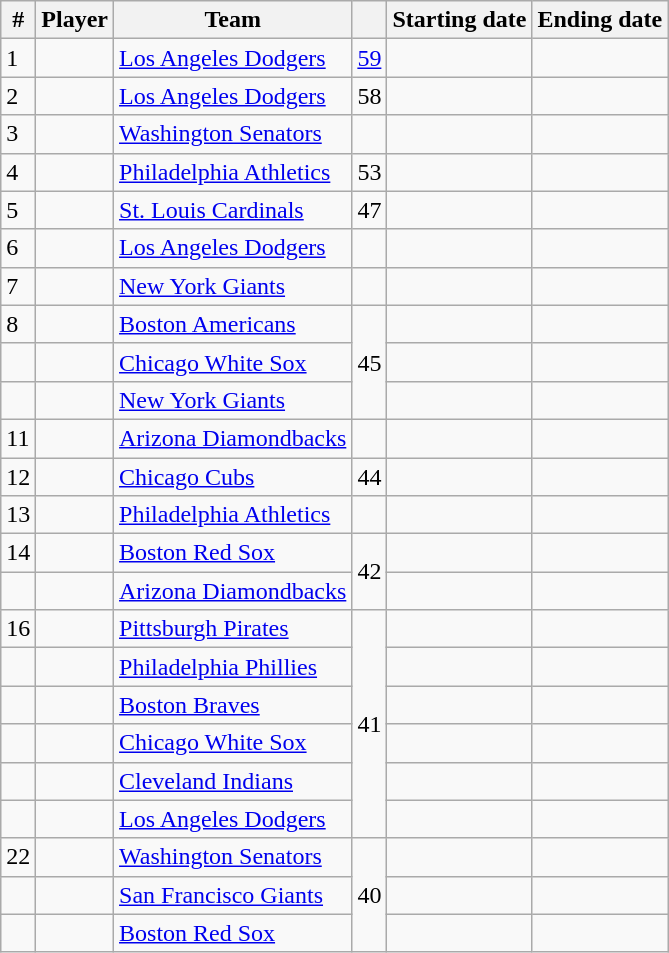<table class="wikitable sortable">
<tr>
<th scope="col" class="unsortable">#</th>
<th scope="col">Player</th>
<th scope="col">Team</th>
<th scope="col"></th>
<th scope="col">Starting date</th>
<th scope="col">Ending date</th>
</tr>
<tr>
<td>1</td>
<td align="center"></td>
<td><a href='#'>Los Angeles Dodgers</a></td>
<td><a href='#'>59</a></td>
<td align="center"></td>
<td align="center"></td>
</tr>
<tr>
<td>2</td>
<td align="center"></td>
<td><a href='#'>Los Angeles Dodgers</a></td>
<td>58</td>
<td align="center"></td>
<td align="center"></td>
</tr>
<tr>
<td>3</td>
<td align="center"></td>
<td><a href='#'>Washington Senators</a></td>
<td></td>
<td align="center"></td>
<td align="center"></td>
</tr>
<tr>
<td>4</td>
<td align="center"></td>
<td><a href='#'>Philadelphia Athletics</a></td>
<td>53</td>
<td align="center"></td>
<td align="center"></td>
</tr>
<tr>
<td>5</td>
<td align="center"></td>
<td><a href='#'>St. Louis Cardinals</a></td>
<td>47</td>
<td align="center"></td>
<td align="center"></td>
</tr>
<tr>
<td>6</td>
<td align="center"></td>
<td><a href='#'>Los Angeles Dodgers</a></td>
<td></td>
<td align="center"></td>
<td align="center"></td>
</tr>
<tr>
<td>7</td>
<td align="center"></td>
<td><a href='#'>New York Giants</a></td>
<td></td>
<td align="center"></td>
<td align="center"></td>
</tr>
<tr>
<td>8</td>
<td align="center"></td>
<td><a href='#'>Boston Americans</a></td>
<td rowspan=3>45</td>
<td align="center"></td>
<td align="center"></td>
</tr>
<tr>
<td></td>
<td align="center"></td>
<td><a href='#'>Chicago White Sox</a></td>
<td align="center"></td>
<td align="center"></td>
</tr>
<tr>
<td></td>
<td align="center"></td>
<td><a href='#'>New York Giants</a></td>
<td align="center"></td>
<td align="center"></td>
</tr>
<tr>
<td>11</td>
<td align="center"></td>
<td><a href='#'>Arizona Diamondbacks</a></td>
<td></td>
<td align="center"></td>
<td align="center"></td>
</tr>
<tr>
<td>12</td>
<td align="center"></td>
<td><a href='#'>Chicago Cubs</a></td>
<td>44</td>
<td align="center"></td>
<td align="center"></td>
</tr>
<tr>
<td>13</td>
<td align="center"></td>
<td><a href='#'>Philadelphia Athletics</a></td>
<td></td>
<td align="center"></td>
<td align="center"></td>
</tr>
<tr>
<td>14</td>
<td align="center"></td>
<td><a href='#'>Boston Red Sox</a></td>
<td rowspan=2>42</td>
<td align="center"></td>
<td align="center"></td>
</tr>
<tr>
<td></td>
<td align="center"></td>
<td><a href='#'>Arizona Diamondbacks</a></td>
<td align="center"></td>
<td align="center"></td>
</tr>
<tr>
<td>16</td>
<td align="center"></td>
<td><a href='#'>Pittsburgh Pirates</a></td>
<td rowspan=6>41</td>
<td align="center"></td>
<td align="center"></td>
</tr>
<tr>
<td></td>
<td align="center"></td>
<td><a href='#'>Philadelphia Phillies</a></td>
<td align="center"></td>
<td align="center"></td>
</tr>
<tr>
<td></td>
<td align="center"></td>
<td><a href='#'>Boston Braves</a></td>
<td align="center"></td>
<td align="center"></td>
</tr>
<tr>
<td></td>
<td align="center"></td>
<td><a href='#'>Chicago White Sox</a></td>
<td align="center"></td>
<td align="center"></td>
</tr>
<tr>
<td></td>
<td align="center"></td>
<td><a href='#'>Cleveland Indians</a></td>
<td align="center"></td>
<td align="center"></td>
</tr>
<tr>
<td></td>
<td align="center"></td>
<td><a href='#'>Los Angeles Dodgers</a></td>
<td align="center"></td>
<td align="center"></td>
</tr>
<tr>
<td>22</td>
<td align="center"></td>
<td><a href='#'>Washington Senators</a></td>
<td rowspan=3>40</td>
<td align="center"></td>
<td align="center"></td>
</tr>
<tr>
<td></td>
<td align="center"></td>
<td><a href='#'>San Francisco Giants</a></td>
<td align="center"></td>
<td align="center"></td>
</tr>
<tr>
<td></td>
<td align="center"></td>
<td><a href='#'>Boston Red Sox</a></td>
<td align="center"></td>
<td align="center"></td>
</tr>
</table>
